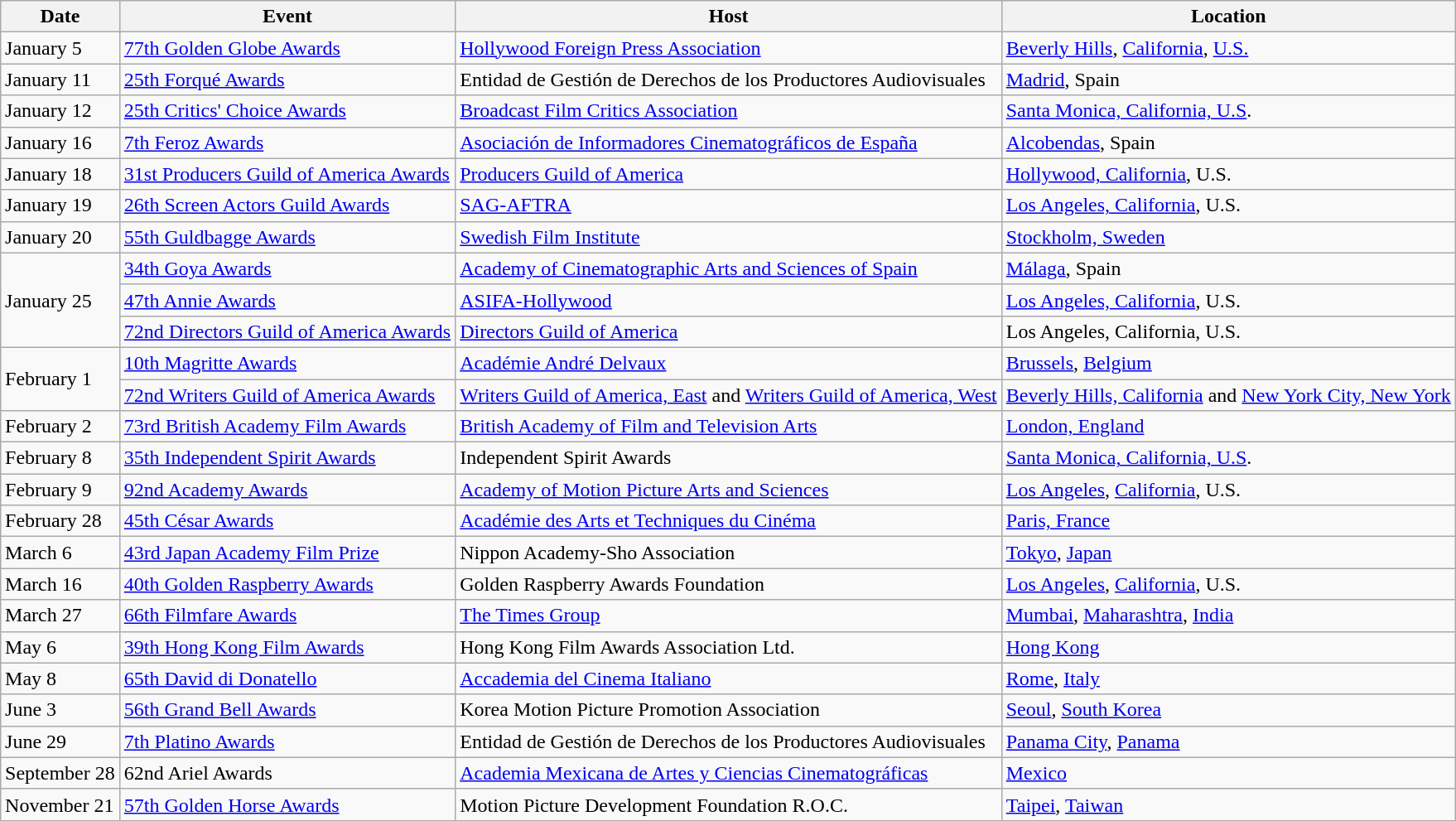<table class="wikitable" style="margin:auto; margin:auto;">
<tr>
<th>Date</th>
<th>Event</th>
<th>Host</th>
<th>Location</th>
</tr>
<tr>
<td>January 5</td>
<td><a href='#'>77th Golden Globe Awards</a></td>
<td><a href='#'>Hollywood Foreign Press Association</a></td>
<td><a href='#'>Beverly Hills</a>, <a href='#'>California</a>, <a href='#'>U.S.</a></td>
</tr>
<tr>
<td>January 11</td>
<td><a href='#'>25th Forqué Awards</a></td>
<td>Entidad de Gestión de Derechos de los Productores Audiovisuales</td>
<td><a href='#'>Madrid</a>, Spain</td>
</tr>
<tr>
<td>January 12</td>
<td><a href='#'>25th Critics' Choice Awards</a></td>
<td><a href='#'>Broadcast Film Critics Association</a></td>
<td><a href='#'>Santa Monica, California, U.S</a>.</td>
</tr>
<tr>
<td>January 16</td>
<td><a href='#'>7th Feroz Awards</a></td>
<td><a href='#'>Asociación de Informadores Cinematográficos de España</a></td>
<td><a href='#'>Alcobendas</a>, Spain</td>
</tr>
<tr>
<td>January 18</td>
<td><a href='#'>31st Producers Guild of America Awards</a></td>
<td><a href='#'>Producers Guild of America</a></td>
<td><a href='#'>Hollywood, California</a>, U.S.</td>
</tr>
<tr>
<td>January 19</td>
<td><a href='#'>26th Screen Actors Guild Awards</a></td>
<td><a href='#'>SAG-AFTRA</a></td>
<td><a href='#'>Los Angeles, California</a>, U.S.</td>
</tr>
<tr>
<td>January 20</td>
<td><a href='#'>55th Guldbagge Awards</a></td>
<td><a href='#'>Swedish Film Institute</a></td>
<td><a href='#'>Stockholm, Sweden</a></td>
</tr>
<tr>
<td rowspan=3>January 25</td>
<td><a href='#'>34th Goya Awards</a></td>
<td><a href='#'>Academy of Cinematographic Arts and Sciences of Spain</a></td>
<td><a href='#'>Málaga</a>, Spain</td>
</tr>
<tr>
<td><a href='#'>47th Annie Awards</a></td>
<td><a href='#'>ASIFA-Hollywood</a></td>
<td><a href='#'>Los Angeles, California</a>, U.S.</td>
</tr>
<tr>
<td><a href='#'>72nd Directors Guild of America Awards</a></td>
<td><a href='#'>Directors Guild of America</a></td>
<td>Los Angeles, California, U.S.</td>
</tr>
<tr>
<td rowspan=2>February 1</td>
<td><a href='#'>10th Magritte Awards</a></td>
<td><a href='#'>Académie André Delvaux</a></td>
<td><a href='#'>Brussels</a>, <a href='#'>Belgium</a></td>
</tr>
<tr>
<td><a href='#'>72nd Writers Guild of America Awards</a></td>
<td><a href='#'>Writers Guild of America, East</a> and <a href='#'>Writers Guild of America, West</a></td>
<td><a href='#'>Beverly Hills, California</a> and <a href='#'>New York City, New York</a></td>
</tr>
<tr>
<td>February 2</td>
<td><a href='#'>73rd British Academy Film Awards</a></td>
<td><a href='#'>British Academy of Film and Television Arts</a></td>
<td><a href='#'>London, England</a></td>
</tr>
<tr>
<td>February 8</td>
<td><a href='#'>35th Independent Spirit Awards</a></td>
<td>Independent Spirit Awards</td>
<td><a href='#'>Santa Monica, California, U.S</a>.</td>
</tr>
<tr>
<td>February 9</td>
<td><a href='#'>92nd Academy Awards</a></td>
<td><a href='#'>Academy of Motion Picture Arts and Sciences</a></td>
<td><a href='#'>Los Angeles</a>, <a href='#'>California</a>, U.S.</td>
</tr>
<tr>
<td>February 28</td>
<td><a href='#'>45th César Awards</a></td>
<td><a href='#'>Académie des Arts et Techniques du Cinéma</a></td>
<td><a href='#'>Paris, France</a></td>
</tr>
<tr>
<td>March 6</td>
<td><a href='#'>43rd Japan Academy Film Prize</a></td>
<td>Nippon Academy-Sho Association</td>
<td><a href='#'>Tokyo</a>, <a href='#'>Japan</a></td>
</tr>
<tr>
<td>March 16</td>
<td><a href='#'>40th Golden Raspberry Awards</a></td>
<td>Golden Raspberry Awards Foundation</td>
<td><a href='#'>Los Angeles</a>, <a href='#'>California</a>, U.S.</td>
</tr>
<tr>
<td>March 27</td>
<td><a href='#'>66th Filmfare Awards</a></td>
<td><a href='#'>The Times Group</a></td>
<td><a href='#'>Mumbai</a>, <a href='#'>Maharashtra</a>, <a href='#'>India</a></td>
</tr>
<tr>
<td>May 6</td>
<td><a href='#'>39th Hong Kong Film Awards</a></td>
<td>Hong Kong Film Awards Association Ltd.</td>
<td><a href='#'>Hong Kong</a></td>
</tr>
<tr>
<td>May 8</td>
<td><a href='#'>65th David di Donatello</a></td>
<td><a href='#'>Accademia del Cinema Italiano</a></td>
<td><a href='#'>Rome</a>, <a href='#'>Italy</a></td>
</tr>
<tr>
<td>June 3</td>
<td><a href='#'>56th Grand Bell Awards</a></td>
<td>Korea Motion Picture Promotion Association</td>
<td><a href='#'>Seoul</a>, <a href='#'>South Korea</a></td>
</tr>
<tr>
<td>June 29</td>
<td><a href='#'>7th Platino Awards</a></td>
<td>Entidad de Gestión de Derechos de los Productores Audiovisuales</td>
<td><a href='#'>Panama City</a>, <a href='#'>Panama</a></td>
</tr>
<tr>
<td>September 28</td>
<td>62nd Ariel Awards</td>
<td><a href='#'>Academia Mexicana de Artes y Ciencias Cinematográficas</a></td>
<td><a href='#'>Mexico</a></td>
</tr>
<tr>
<td>November 21</td>
<td><a href='#'>57th Golden Horse Awards</a></td>
<td>Motion Picture Development Foundation R.O.C.</td>
<td><a href='#'>Taipei</a>, <a href='#'>Taiwan</a></td>
</tr>
<tr>
</tr>
</table>
